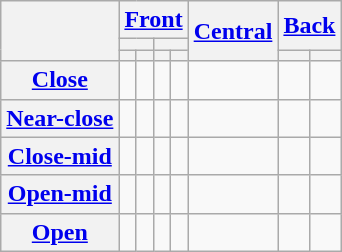<table class="wikitable">
<tr>
<th rowspan="3"></th>
<th colspan="4"><a href='#'>Front</a></th>
<th rowspan="3"><a href='#'>Central</a></th>
<th rowspan="2" colspan="2"><a href='#'>Back</a></th>
</tr>
<tr>
<th colspan="2"></th>
<th colspan="2"></th>
</tr>
<tr>
<th></th>
<th></th>
<th></th>
<th></th>
<th></th>
<th></th>
</tr>
<tr style="text-align: center;">
<th><a href='#'>Close</a></th>
<td></td>
<td></td>
<td></td>
<td></td>
<td></td>
<td></td>
<td></td>
</tr>
<tr style="text-align: center;">
<th><a href='#'>Near-close</a></th>
<td></td>
<td></td>
<td></td>
<td></td>
<td></td>
<td></td>
<td></td>
</tr>
<tr style="text-align: center;">
<th><a href='#'>Close-mid</a></th>
<td></td>
<td></td>
<td></td>
<td></td>
<td></td>
<td></td>
<td></td>
</tr>
<tr style="text-align: center;">
<th><a href='#'>Open-mid</a></th>
<td></td>
<td></td>
<td></td>
<td></td>
<td></td>
<td></td>
<td></td>
</tr>
<tr style="text-align: center;">
<th><a href='#'>Open</a></th>
<td></td>
<td></td>
<td></td>
<td></td>
<td> </td>
<td></td>
<td></td>
</tr>
</table>
